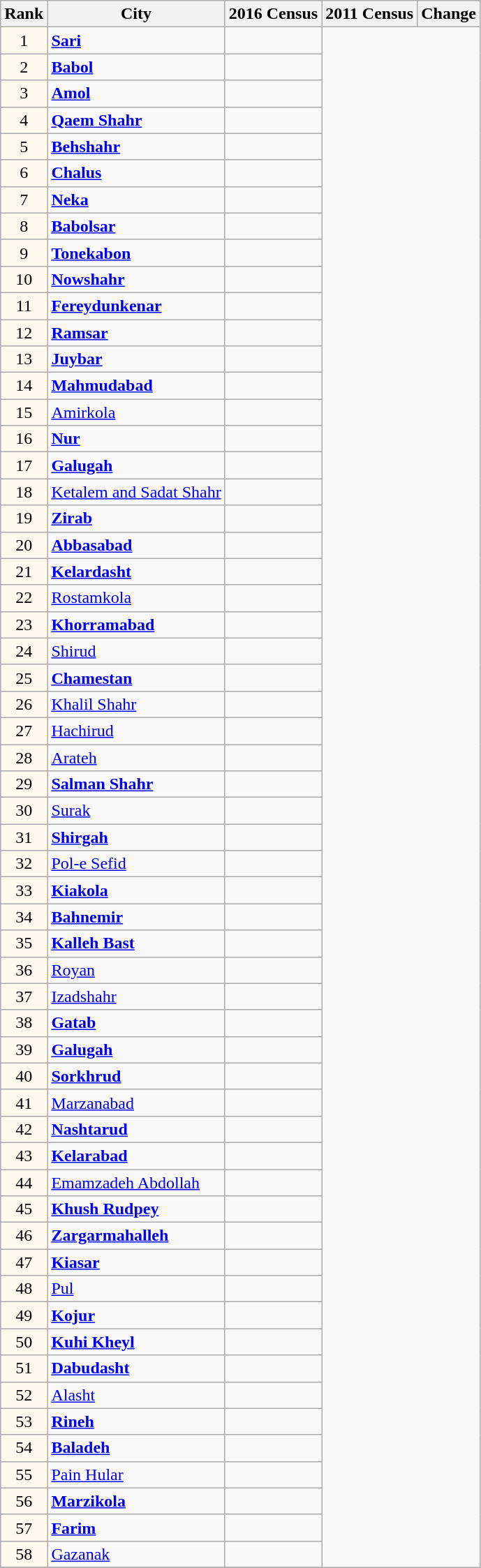<table class="wikitable sortable">
<tr>
<th>Rank</th>
<th>City</th>
<th>2016 Census</th>
<th>2011 Census</th>
<th>Change</th>
</tr>
<tr>
<td align=center bgcolor="FFFAF0">1</td>
<td><strong><a href='#'>Sari</a></strong></td>
<td></td>
</tr>
<tr>
<td align=center bgcolor="FFFAF0">2</td>
<td><strong><a href='#'>Babol</a></strong></td>
<td></td>
</tr>
<tr>
<td align=center bgcolor="FFFAF0">3</td>
<td><strong><a href='#'>Amol</a></strong></td>
<td></td>
</tr>
<tr>
<td align=center bgcolor="FFFAF0">4</td>
<td><strong><a href='#'>Qaem Shahr</a></strong></td>
<td></td>
</tr>
<tr>
<td align=center bgcolor="FFFAF0">5</td>
<td><strong><a href='#'>Behshahr</a></strong></td>
<td></td>
</tr>
<tr>
<td align=center bgcolor="FFFAF0">6</td>
<td><strong><a href='#'>Chalus</a></strong></td>
<td></td>
</tr>
<tr>
<td align=center bgcolor="FFFAF0">7</td>
<td><strong><a href='#'>Neka</a></strong></td>
<td></td>
</tr>
<tr>
<td align=center bgcolor="FFFAF0">8</td>
<td><strong><a href='#'>Babolsar</a></strong></td>
<td></td>
</tr>
<tr>
<td align=center bgcolor="FFFAF0">9</td>
<td><strong><a href='#'>Tonekabon</a></strong></td>
<td></td>
</tr>
<tr>
<td align=center bgcolor="FFFAF0">10</td>
<td><strong><a href='#'>Nowshahr</a></strong></td>
<td></td>
</tr>
<tr>
<td align=center bgcolor="FFFAF0">11</td>
<td><strong><a href='#'>Fereydunkenar</a></strong></td>
<td></td>
</tr>
<tr>
<td align=center bgcolor="FFFAF0">12</td>
<td><strong><a href='#'>Ramsar</a></strong></td>
<td></td>
</tr>
<tr>
<td align=center bgcolor="FFFAF0">13</td>
<td><strong><a href='#'>Juybar</a></strong></td>
<td></td>
</tr>
<tr>
<td align=center bgcolor="FFFAF0">14</td>
<td><strong><a href='#'>Mahmudabad</a></strong></td>
<td></td>
</tr>
<tr>
<td align=center bgcolor="FFFAF0">15</td>
<td><a href='#'>Amirkola</a></td>
<td></td>
</tr>
<tr>
<td align=center bgcolor="FFFAF0">16</td>
<td><strong><a href='#'>Nur</a></strong></td>
<td></td>
</tr>
<tr>
<td align=center bgcolor="FFFAF0">17</td>
<td><strong><a href='#'>Galugah</a></strong></td>
<td></td>
</tr>
<tr>
<td align=center bgcolor="FFFAF0">18</td>
<td><a href='#'>Ketalem and Sadat Shahr</a></td>
<td></td>
</tr>
<tr>
<td align=center bgcolor="FFFAF0">19</td>
<td><strong><a href='#'>Zirab</a></strong></td>
<td></td>
</tr>
<tr>
<td align=center bgcolor="FFFAF0">20</td>
<td><strong><a href='#'>Abbasabad</a></strong></td>
<td></td>
</tr>
<tr>
<td align=center bgcolor="FFFAF0">21</td>
<td><strong><a href='#'>Kelardasht</a></strong></td>
<td></td>
</tr>
<tr>
<td align=center bgcolor="FFFAF0">22</td>
<td><a href='#'>Rostamkola</a></td>
<td></td>
</tr>
<tr>
<td align=center bgcolor="FFFAF0">23</td>
<td><strong><a href='#'>Khorramabad</a></strong></td>
<td></td>
</tr>
<tr>
<td align=center bgcolor="FFFAF0">24</td>
<td><a href='#'>Shirud</a></td>
<td></td>
</tr>
<tr>
<td align=center bgcolor="FFFAF0">25</td>
<td><strong><a href='#'>Chamestan</a></strong></td>
<td></td>
</tr>
<tr>
<td align=center bgcolor="FFFAF0">26</td>
<td><a href='#'>Khalil Shahr</a></td>
<td></td>
</tr>
<tr>
<td align=center bgcolor="FFFAF0">27</td>
<td><a href='#'>Hachirud</a></td>
<td></td>
</tr>
<tr>
<td align=center bgcolor="FFFAF0">28</td>
<td><a href='#'>Arateh</a></td>
<td></td>
</tr>
<tr>
<td align=center bgcolor="FFFAF0">29</td>
<td><strong><a href='#'>Salman Shahr</a></strong></td>
<td></td>
</tr>
<tr>
<td align=center bgcolor="FFFAF0">30</td>
<td><a href='#'>Surak</a></td>
<td></td>
</tr>
<tr>
<td align=center bgcolor="FFFAF0">31</td>
<td><strong><a href='#'>Shirgah</a></strong></td>
<td></td>
</tr>
<tr>
<td align=center bgcolor="FFFAF0">32</td>
<td><a href='#'>Pol-e Sefid</a></td>
<td></td>
</tr>
<tr>
<td align=center bgcolor="FFFAF0">33</td>
<td><strong><a href='#'>Kiakola</a></strong></td>
<td></td>
</tr>
<tr>
<td align=center bgcolor="FFFAF0">34</td>
<td><strong><a href='#'>Bahnemir</a></strong></td>
<td></td>
</tr>
<tr>
<td align="center" bgcolor="FFFAF0">35</td>
<td><strong><a href='#'>Kalleh Bast</a></strong></td>
<td></td>
</tr>
<tr>
<td align=center bgcolor="FFFAF0">36</td>
<td><a href='#'>Royan</a></td>
<td></td>
</tr>
<tr>
<td align=center bgcolor="FFFAF0">37</td>
<td><a href='#'>Izadshahr</a></td>
<td></td>
</tr>
<tr>
<td align=center bgcolor="FFFAF0">38</td>
<td><strong><a href='#'>Gatab</a></strong></td>
<td></td>
</tr>
<tr>
<td align="center" bgcolor="FFFAF0">39</td>
<td><strong><a href='#'>Galugah</a></strong></td>
<td></td>
</tr>
<tr>
<td align=center bgcolor="FFFAF0">40</td>
<td><strong><a href='#'>Sorkhrud</a></strong></td>
<td></td>
</tr>
<tr>
<td align=center bgcolor="FFFAF0">41</td>
<td><a href='#'>Marzanabad</a></td>
<td></td>
</tr>
<tr>
<td align=center bgcolor="FFFAF0">42</td>
<td><strong><a href='#'>Nashtarud</a></strong></td>
<td></td>
</tr>
<tr>
<td align=center bgcolor="FFFAF0">43</td>
<td><strong><a href='#'>Kelarabad</a></strong></td>
<td></td>
</tr>
<tr>
<td align=center bgcolor="FFFAF0">44</td>
<td><a href='#'>Emamzadeh Abdollah</a></td>
<td></td>
</tr>
<tr>
<td align="center" bgcolor="FFFAF0">45</td>
<td><strong><a href='#'>Khush Rudpey</a></strong></td>
<td></td>
</tr>
<tr>
<td align="center" bgcolor="FFFAF0">46</td>
<td><strong><a href='#'>Zargarmahalleh</a></strong></td>
<td></td>
</tr>
<tr>
<td align="center" bgcolor="FFFAF0">47</td>
<td><strong><a href='#'>Kiasar</a></strong></td>
<td></td>
</tr>
<tr>
<td align="center" bgcolor="FFFAF0">48</td>
<td><a href='#'>Pul</a></td>
<td></td>
</tr>
<tr>
<td align="center" bgcolor="FFFAF0">49</td>
<td><strong><a href='#'>Kojur</a></strong></td>
<td></td>
</tr>
<tr>
<td align=center bgcolor="FFFAF0">50</td>
<td><strong><a href='#'>Kuhi Kheyl</a></strong></td>
<td></td>
</tr>
<tr>
<td align="center" bgcolor="FFFAF0">51</td>
<td><strong><a href='#'>Dabudasht</a></strong></td>
<td></td>
</tr>
<tr>
<td align="center" bgcolor="FFFAF0">52</td>
<td><a href='#'>Alasht</a></td>
<td></td>
</tr>
<tr>
<td align="center" bgcolor="FFFAF0">53</td>
<td><strong><a href='#'>Rineh</a></strong></td>
<td></td>
</tr>
<tr>
<td align=center bgcolor="FFFAF0">54</td>
<td><strong><a href='#'>Baladeh</a></strong></td>
<td></td>
</tr>
<tr>
<td align=center bgcolor="FFFAF0">55</td>
<td><a href='#'>Pain Hular</a></td>
<td></td>
</tr>
<tr>
<td align=center bgcolor="FFFAF0">56</td>
<td><strong><a href='#'>Marzikola</a></strong></td>
<td></td>
</tr>
<tr>
<td align="center" bgcolor="FFFAF0">57</td>
<td><strong><a href='#'>Farim</a></strong></td>
<td></td>
</tr>
<tr>
<td align=center bgcolor="FFFAF0">58</td>
<td><a href='#'>Gazanak</a></td>
<td></td>
</tr>
<tr>
</tr>
</table>
